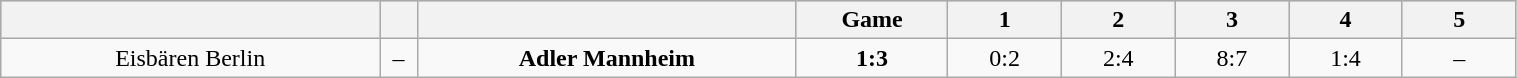<table class="wikitable" width="80%">
<tr style="background-color:#c0c0c0;">
<th style="width:25%;"></th>
<th style="width:2.5%;"></th>
<th style="width:25%;"></th>
<th style="width:10%;">Game</th>
<th style="width:7.5%;">1</th>
<th style="width:7.5%;">2</th>
<th style="width:7.5%;">3</th>
<th style="width:7.5%;">4</th>
<th style="width:7.5%;">5</th>
</tr>
<tr align="center">
<td>Eisbären Berlin</td>
<td>–</td>
<td><strong>Adler Mannheim</strong></td>
<td><strong>1:3</strong></td>
<td>0:2</td>
<td>2:4</td>
<td>8:7</td>
<td>1:4</td>
<td>–</td>
</tr>
</table>
